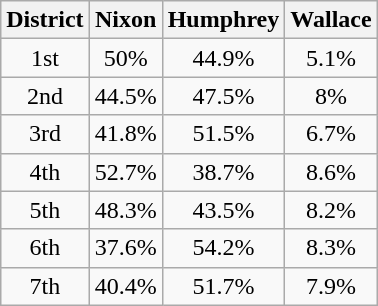<table class="wikitable sortable" - style="text-align:center;">
<tr>
<th>District</th>
<th>Nixon</th>
<th>Humphrey</th>
<th>Wallace</th>
</tr>
<tr>
<td>1st</td>
<td>50%</td>
<td>44.9%</td>
<td>5.1%</td>
</tr>
<tr>
<td>2nd</td>
<td>44.5%</td>
<td>47.5%</td>
<td>8%</td>
</tr>
<tr>
<td>3rd</td>
<td>41.8%</td>
<td>51.5%</td>
<td>6.7%</td>
</tr>
<tr>
<td>4th</td>
<td>52.7%</td>
<td>38.7%</td>
<td>8.6%</td>
</tr>
<tr>
<td>5th</td>
<td>48.3%</td>
<td>43.5%</td>
<td>8.2%</td>
</tr>
<tr>
<td>6th</td>
<td>37.6%</td>
<td>54.2%</td>
<td>8.3%</td>
</tr>
<tr>
<td>7th</td>
<td>40.4%</td>
<td>51.7%</td>
<td>7.9%</td>
</tr>
</table>
